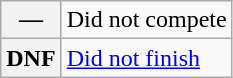<table class="wikitable">
<tr>
<th scope="row">—</th>
<td>Did not compete</td>
</tr>
<tr>
<th scope="row">DNF</th>
<td><a href='#'>Did not finish</a></td>
</tr>
</table>
